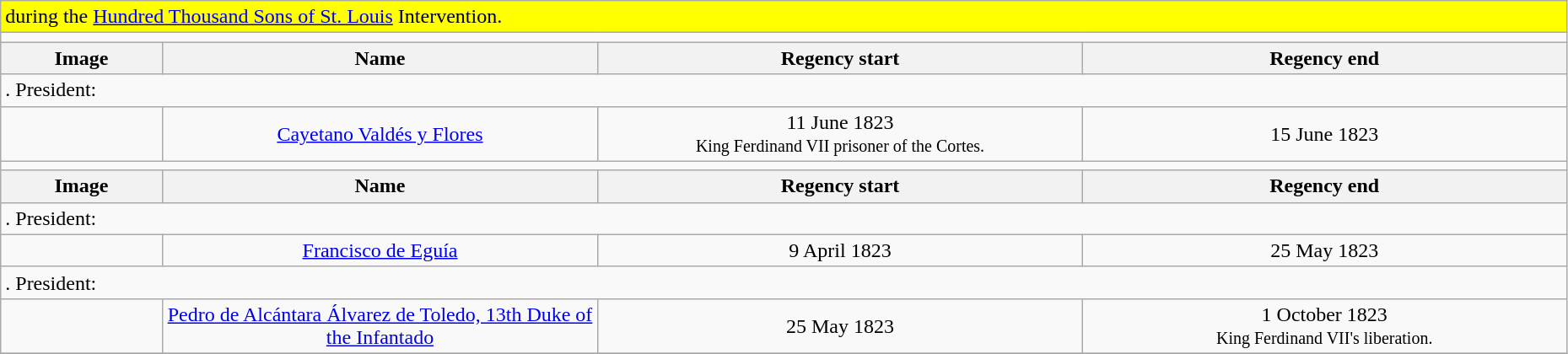<table width=98% class="wikitable">
<tr>
<td bgcolor="#FFFF00" colspan=4> during the <a href='#'>Hundred Thousand Sons of St. Louis</a> Intervention.</td>
</tr>
<tr>
<td colspan=4></td>
</tr>
<tr>
<th width=10%>Image</th>
<th width=27%>Name</th>
<th width=30%>Regency start</th>
<th width=30%>Regency end</th>
</tr>
<tr>
<td colspan=4>. President:</td>
</tr>
<tr>
<td align="center"></td>
<td align="center"><a href='#'>Cayetano Valdés y Flores</a></td>
<td align="center">11 June 1823<br><small>King Ferdinand VII prisoner of the Cortes.</small></td>
<td align="center">15 June 1823</td>
</tr>
<tr>
<td colspan=4></td>
</tr>
<tr>
<th width=10%>Image</th>
<th width=27%>Name</th>
<th width=30%>Regency start</th>
<th width=30%>Regency end</th>
</tr>
<tr>
<td colspan=4>. President:</td>
</tr>
<tr>
<td align="center"></td>
<td align="center"><a href='#'>Francisco de Eguía</a></td>
<td align="center">9 April 1823</td>
<td align="center">25 May 1823</td>
</tr>
<tr>
<td colspan=4>. President:</td>
</tr>
<tr>
<td align="center"></td>
<td align="center"><a href='#'>Pedro de Alcántara Álvarez de Toledo, 13th Duke of the Infantado</a></td>
<td align="center">25 May 1823</td>
<td align="center">1 October 1823<br><small>King Ferdinand VII's liberation.</small></td>
</tr>
<tr>
</tr>
</table>
